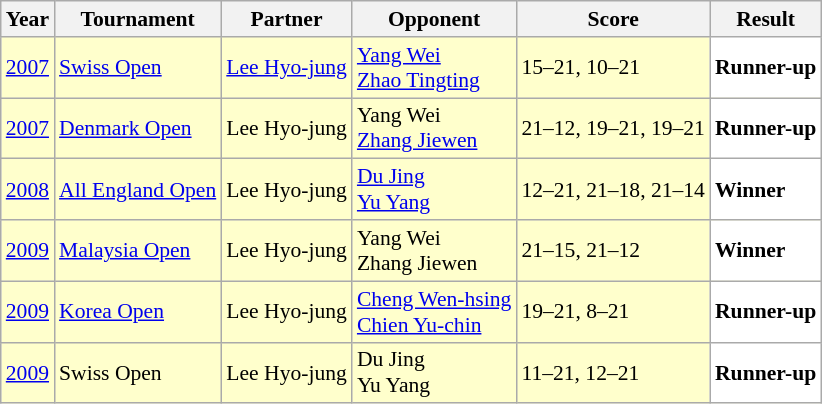<table class="sortable wikitable" style="font-size: 90%;">
<tr>
<th>Year</th>
<th>Tournament</th>
<th>Partner</th>
<th>Opponent</th>
<th>Score</th>
<th>Result</th>
</tr>
<tr style="background:#FFFFCC">
<td align="center"><a href='#'>2007</a></td>
<td align="left"><a href='#'>Swiss Open</a></td>
<td align="left"> <a href='#'>Lee Hyo-jung</a></td>
<td align="left"> <a href='#'>Yang Wei</a> <br>  <a href='#'>Zhao Tingting</a></td>
<td align="left">15–21, 10–21</td>
<td style="text-align:left; background:white"> <strong>Runner-up</strong></td>
</tr>
<tr style="background:#FFFFCC">
<td align="center"><a href='#'>2007</a></td>
<td align="left"><a href='#'>Denmark Open</a></td>
<td align="left"> Lee Hyo-jung</td>
<td align="left"> Yang Wei <br>  <a href='#'>Zhang Jiewen</a></td>
<td align="left">21–12, 19–21, 19–21</td>
<td style="text-align:left; background:white"> <strong>Runner-up</strong></td>
</tr>
<tr style="background:#FFFFCC">
<td align="center"><a href='#'>2008</a></td>
<td align="left"><a href='#'>All England Open</a></td>
<td align="left"> Lee Hyo-jung</td>
<td align="left"> <a href='#'>Du Jing</a> <br>  <a href='#'>Yu Yang</a></td>
<td align="left">12–21, 21–18, 21–14</td>
<td style="text-align:left; background:white"> <strong>Winner</strong></td>
</tr>
<tr style="background:#FFFFCC">
<td align="center"><a href='#'>2009</a></td>
<td align="left"><a href='#'>Malaysia Open</a></td>
<td align="left"> Lee Hyo-jung</td>
<td align="left"> Yang Wei <br>  Zhang Jiewen</td>
<td align="left">21–15, 21–12</td>
<td style="text-align:left; background:white"> <strong>Winner</strong></td>
</tr>
<tr style="background:#FFFFCC">
<td align="center"><a href='#'>2009</a></td>
<td align="left"><a href='#'>Korea Open</a></td>
<td align="left"> Lee Hyo-jung</td>
<td align="left"> <a href='#'>Cheng Wen-hsing</a> <br>  <a href='#'>Chien Yu-chin</a></td>
<td align="left">19–21, 8–21</td>
<td style="text-align:left; background:white"> <strong>Runner-up</strong></td>
</tr>
<tr style="background:#FFFFCC">
<td align="center"><a href='#'>2009</a></td>
<td align="left">Swiss Open</td>
<td align="left"> Lee Hyo-jung</td>
<td align="left"> Du Jing <br>  Yu Yang</td>
<td align="left">11–21, 12–21</td>
<td style="text-align:left; background:white"> <strong>Runner-up</strong></td>
</tr>
</table>
